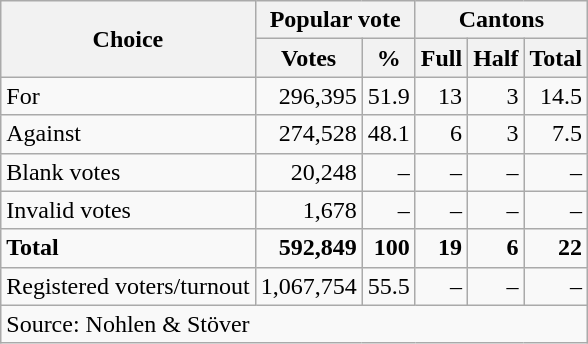<table class=wikitable style=text-align:right>
<tr>
<th rowspan=2>Choice</th>
<th colspan=2>Popular vote</th>
<th colspan=3>Cantons</th>
</tr>
<tr>
<th>Votes</th>
<th>%</th>
<th>Full</th>
<th>Half</th>
<th>Total</th>
</tr>
<tr>
<td align=left>For</td>
<td>296,395</td>
<td>51.9</td>
<td>13</td>
<td>3</td>
<td>14.5</td>
</tr>
<tr>
<td align=left>Against</td>
<td>274,528</td>
<td>48.1</td>
<td>6</td>
<td>3</td>
<td>7.5</td>
</tr>
<tr>
<td align=left>Blank votes</td>
<td>20,248</td>
<td>–</td>
<td>–</td>
<td>–</td>
<td>–</td>
</tr>
<tr>
<td align=left>Invalid votes</td>
<td>1,678</td>
<td>–</td>
<td>–</td>
<td>–</td>
<td>–</td>
</tr>
<tr>
<td align=left><strong>Total</strong></td>
<td><strong>592,849</strong></td>
<td><strong>100</strong></td>
<td><strong>19</strong></td>
<td><strong>6</strong></td>
<td><strong>22</strong></td>
</tr>
<tr>
<td align=left>Registered voters/turnout</td>
<td>1,067,754</td>
<td>55.5</td>
<td>–</td>
<td>–</td>
<td>–</td>
</tr>
<tr>
<td align=left colspan=6>Source: Nohlen & Stöver</td>
</tr>
</table>
